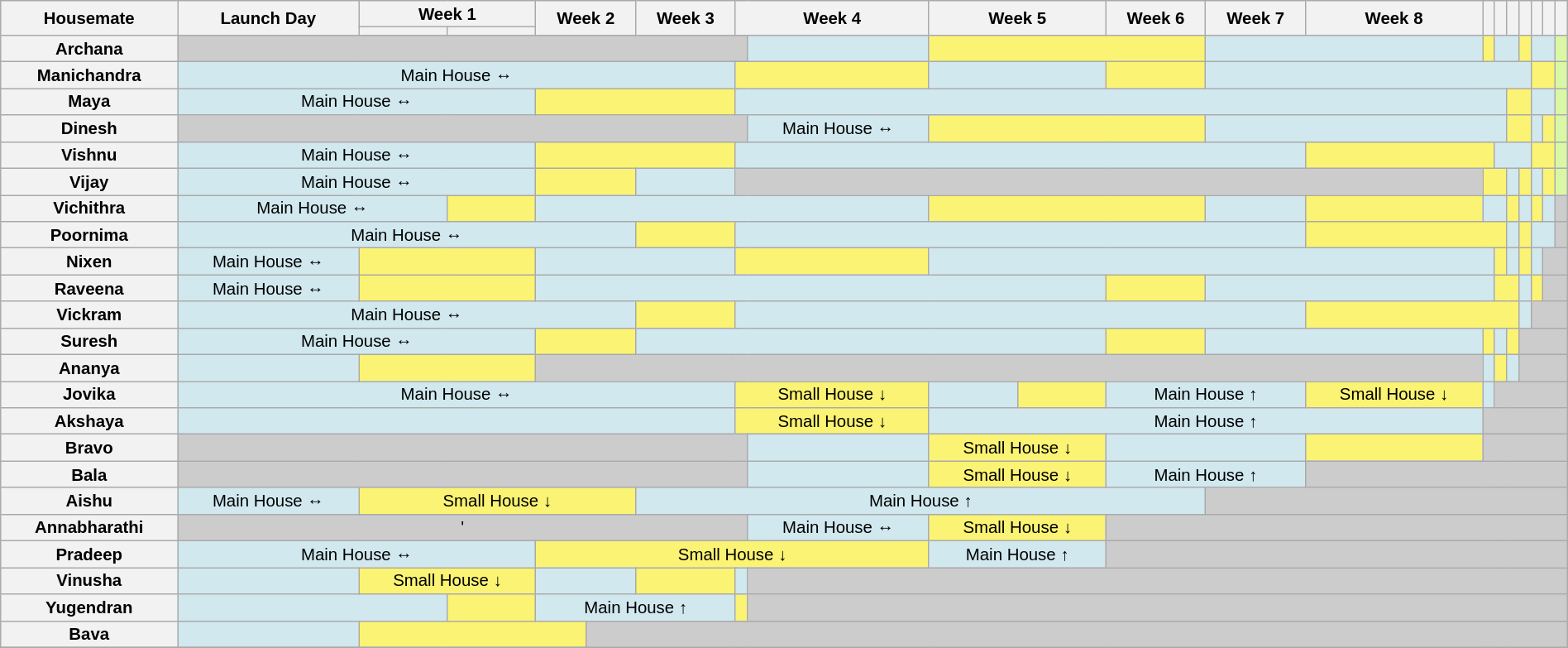<table class="wikitable" style="text-align:center; width:100%; font-size:85%; font-family: sans-serif; line-height:15px;">
<tr>
<th rowspan="2">Housemate</th>
<th rowspan="2">Launch Day</th>
<th colspan="2">Week 1</th>
<th colspan="2" rowspan="2">Week 2</th>
<th rowspan="2">Week 3</th>
<th colspan="3" rowspan="2">Week 4</th>
<th colspan="2" rowspan="2">Week 5</th>
<th rowspan="2">Week 6</th>
<th rowspan="2">Week 7</th>
<th rowspan="2">Week 8</th>
<th rowspan="2"></th>
<th rowspan="2"></th>
<th rowspan="2"></th>
<th rowspan="2"></th>
<th rowspan="2"></th>
<th rowspan="2"></th>
<th rowspan="2"></th>
</tr>
<tr>
<th></th>
<th></th>
</tr>
<tr>
<th>Archana</th>
<td colspan="8" bgcolor="#ccc"></td>
<td colspan="1" style="background:#D1E8EF;"></td>
<td colspan="3" style="background:#FBF373;"></td>
<td colspan="2" style="background:#D1E8EF;"></td>
<td colspan="1" style="background:#FBF373;"></td>
<td colspan="2" style="background:#D1E8EF;"></td>
<td colspan="1" style="background:#FBF373;"></td>
<td colspan="2" style="background:#D1E8EF;"></td>
<td colspan="1" style="background:#DAF7A6;"></td>
</tr>
<tr>
<th>Manichandra</th>
<td colspan="7" style="background:#D1E8EF;">Main House ↔</td>
<td colspan="2" style="background:#FBF373;"></td>
<td colspan="2" style="background:#D1E8EF;"></td>
<td colspan="1" style="background:#FBF373;"></td>
<td colspan="6" style="background:#D1E8EF;"></td>
<td colspan="2" style="background:#FBF373;"></td>
<td colspan="1" style="background:#DAF7A6;"></td>
</tr>
<tr>
<th>Maya</th>
<td colspan="3" style="background:#D1E8EF;">Main House ↔</td>
<td colspan="4" style="background:#FBF373;"></td>
<td colspan="9" style="background:#D1E8EF;"></td>
<td colspan="2" style="background:#FBF373;"></td>
<td colspan="2" style="background:#D1E8EF;"></td>
<td colspan="1" style="background:#DAF7A6;"></td>
</tr>
<tr>
<th>Dinesh</th>
<td colspan="8" bgcolor="#ccc"></td>
<td colspan="1" style="background:#D1E8EF;">Main House ↔</td>
<td colspan="3" style="background:#FBF373;"></td>
<td colspan="4" style="background:#D1E8EF;"></td>
<td colspan="2" style="background:#FBF373;"></td>
<td colspan="1" style="background:#D1E8EF;"></td>
<td colspan="1" style="background:#FBF373;"></td>
<td colspan="1" style="background:#DAF7A6;"></td>
</tr>
<tr>
<th>Vishnu</th>
<td colspan="3" style="background:#D1E8EF;">Main House ↔</td>
<td colspan="4" style="background:#FBF373;"></td>
<td colspan="6" style="background:#D1E8EF;"></td>
<td colspan="2" style="background:#FBF373;"></td>
<td colspan="3" style="background:#D1E8EF;"></td>
<td colspan="2" style="background:#FBF373;"></td>
<td colspan="1" style="background:#DAF7A6;"></td>
</tr>
<tr>
<th>Vijay</th>
<td colspan="3" style="background:#D1E8EF;">Main House ↔</td>
<td colspan="2" style="background:#FBF373;"></td>
<td colspan="2" style="background:#D1E8EF;"></td>
<td colspan="7" style="background:#ccc "></td>
<td colspan="2" style="background:#FBF373;"></td>
<td colspan="1" style="background:#D1E8EF;"></td>
<td colspan="1" style="background:#FBF373;"></td>
<td colspan="1" style="background:#D1E8EF;"></td>
<td colspan="1" style="background:#FBF373;"></td>
<td colspan="1" style="background:#DAF7A6;"></td>
</tr>
<tr>
<th>Vichithra</th>
<td colspan="2" style="background:#D1E8EF;">Main House ↔</td>
<td colspan="1" style="background:#FBF373;"></td>
<td colspan="6" style="background:#D1E8EF;"></td>
<td colspan="3" style="background:#FBF373;"></td>
<td colspan="1" style="background:#D1E8EF;"></td>
<td colspan="1" style="background:#FBF373;"></td>
<td colspan="2" style="background:#D1E8EF;"></td>
<td colspan="1" style="background:#FBF373;"></td>
<td colspan="1" style="background:#D1E8EF;"></td>
<td colspan="1" style="background:#FBF373;"></td>
<td colspan="1" style="background:#D1E8EF;"></td>
<td colspan="20" bgcolor=#ccc></td>
</tr>
<tr>
<th>Poornima</th>
<td colspan="5" style="background:#D1E8EF;">Main House ↔</td>
<td colspan="2" style="background:#FBF373;"></td>
<td colspan="6" style="background:#D1E8EF;"></td>
<td colspan="3" style="background:#FBF373;"></td>
<td colspan="1" style="background:#D1E8EF;"></td>
<td colspan="1" style="background:#FBF373;"></td>
<td colspan="2" style="background:#D1E8EF;"></td>
<td colspan="20" bgcolor=#ccc></td>
</tr>
<tr>
<th>Nixen</th>
<td colspan="1" style="background:#D1E8EF;">Main House ↔</td>
<td colspan="2" style="background:#FBF373;"></td>
<td colspan="4" style="background:#D1E8EF;"></td>
<td colspan="2" style="background:#FBF373;"></td>
<td colspan="6" style="background:#D1E8EF;"></td>
<td colspan="1" style="background:#FBF373;"></td>
<td colspan="1" style="background:#D1E8EF;"></td>
<td colspan="1" style="background:#FBF373;"></td>
<td colspan="1" style="background:#D1E8EF;"></td>
<td colspan="20" bgcolor=#ccc></td>
</tr>
<tr>
<th>Raveena</th>
<td colspan="1" style="background:#D1E8EF;">Main House ↔</td>
<td colspan="2" style="background:#FBF373;"></td>
<td colspan="8" style="background:#D1E8EF;"></td>
<td colspan="1" style="background:#FBF373;"></td>
<td colspan="3" style="background:#D1E8EF;"></td>
<td colspan="2" style="background:#FBF373;"></td>
<td colspan="1" style="background:#D1E8EF;"></td>
<td colspan="1" style="background:#FBF373;"></td>
<td colspan="20" bgcolor=#ccc></td>
</tr>
<tr>
<th>Vickram</th>
<td colspan="5" style="background:#D1E8EF;">Main House ↔</td>
<td colspan="2" style="background:#FBF373;"></td>
<td colspan="6" style="background:#D1E8EF;"></td>
<td colspan="4" style="background:#FBF373;"></td>
<td colspan="1" style="background:#D1E8EF;"></td>
<td colspan="20" bgcolor=#ccc></td>
</tr>
<tr>
<th>Suresh</th>
<td colspan="3" style="background:#D1E8EF;">Main House ↔</td>
<td colspan="2" style="background:#FBF373;"></td>
<td colspan="6" style="background:#D1E8EF;"></td>
<td colspan="1" style="background:#FBF373;"></td>
<td colspan="2" style="background:#D1E8EF;"></td>
<td colspan="1" style="background:#FBF373;"></td>
<td colspan="1" style="background:#D1E8EF;"></td>
<td colspan="1" style="background:#FBF373;"></td>
<td colspan="20" bgcolor=#ccc></td>
</tr>
<tr>
<th>Ananya</th>
<td colspan="1" style="background:#D1E8EF;"></td>
<td colspan="2" style="background:#FBF373;"></td>
<td colspan="11" style="background:#ccc "></td>
<td colspan="1" style="background:#D1E8EF;"></td>
<td colspan="1" style="background:#FBF373;"></td>
<td colspan="1" style="background:#D1E8EF;"></td>
<td colspan="20" bgcolor=#ccc></td>
</tr>
<tr>
<th>Jovika</th>
<td colspan="7" style="background:#D1E8EF;">Main House ↔</td>
<td colspan="2" style="background:#FBF373;">Small House ↓</td>
<td colspan="1" style="background:#D1E8EF;"></td>
<td colspan="1" style="background:#FBF373;"></td>
<td colspan="2" style="background:#D1E8EF;">Main House ↑</td>
<td colspan="1" style="background:#FBF373;">Small House ↓</td>
<td style="background:#D1E8EF;"></td>
<td colspan="20" bgcolor=#ccc></td>
</tr>
<tr>
<th>Akshaya</th>
<td colspan="6" style="background:#D1E8EF;"></td>
<td colspan="3" style="background:#FBF373;">Small House ↓</td>
<td colspan="5" style="background:#D1E8EF;">Main House ↑</td>
<td colspan="20" bgcolor="#ccc"></td>
</tr>
<tr>
<th>Bravo</th>
<td colspan="8" bgcolor="#ccc"></td>
<td colspan="1" style="background:#D1E8EF;"></td>
<td colspan="2" style="background:#FBF373;">Small House ↓</td>
<td colspan="2" style="background:#D1E8EF;"></td>
<td colspan="1" style="background:#FBF373;"></td>
<td colspan="20" bgcolor=#ccc></td>
</tr>
<tr>
<th>Bala</th>
<td colspan="8" bgcolor="#ccc"></td>
<td colspan="1" style="background:#D1E8EF;"></td>
<td colspan="2" style="background:#FBF373;">Small House ↓</td>
<td colspan="2" style="background:#D1E8EF;">Main House ↑</td>
<td colspan="20" style="background:#ccc "></td>
</tr>
<tr>
<th>Aishu</th>
<td style="background:#D1E8EF;">Main House ↔</td>
<td colspan="4" style="background:#FBF373;">Small House ↓</td>
<td colspan="7" style="background:#D1E8EF;">Main House ↑</td>
<td colspan="20" style="background:#ccc "></td>
</tr>
<tr>
<th>Annabharathi</th>
<td colspan="8" bgcolor="#ccc">'</td>
<td style="background:#D1E8EF;">Main House ↔</td>
<td colspan="2" style="background:#FBF373;">Small House ↓</td>
<td colspan="20" style="background:#ccc "></td>
</tr>
<tr>
<th>Pradeep</th>
<td colspan="3" style="background:#D1E8EF;">Main House ↔</td>
<td colspan="6" style="background:#FBF373;">Small House ↓</td>
<td colspan="2" style="background:#D1E8EF;">Main House ↑</td>
<td colspan="20" style="background:#ccc "></td>
</tr>
<tr>
<th>Vinusha</th>
<td style="background:#D1E8EF;"></td>
<td colspan="2" style="background:#FBF373;">Small House ↓</td>
<td colspan="2" style="background:#D1E8EF;"></td>
<td colspan="2" style="background:#FBF373;"></td>
<td colspan="1" style="background:#D1E8EF;"></td>
<td colspan="20" style="background:#ccc "></td>
</tr>
<tr>
<th>Yugendran</th>
<td colspan="2" style="background:#D1E8EF;"></td>
<td colspan="1" style="background:#FBF373;"></td>
<td colspan="4" style="background:#D1E8EF;">Main House ↑</td>
<td colspan="1" style="background:#FBF373;"></td>
<td colspan="20" style="background:#ccc "></td>
</tr>
<tr>
<th>Bava</th>
<td colspan="1" style="background:#D1E8EF;"></td>
<td colspan="3" style="background:#FBF373;"></td>
<td colspan="20" style="background:#ccc "></td>
</tr>
<tr>
</tr>
</table>
